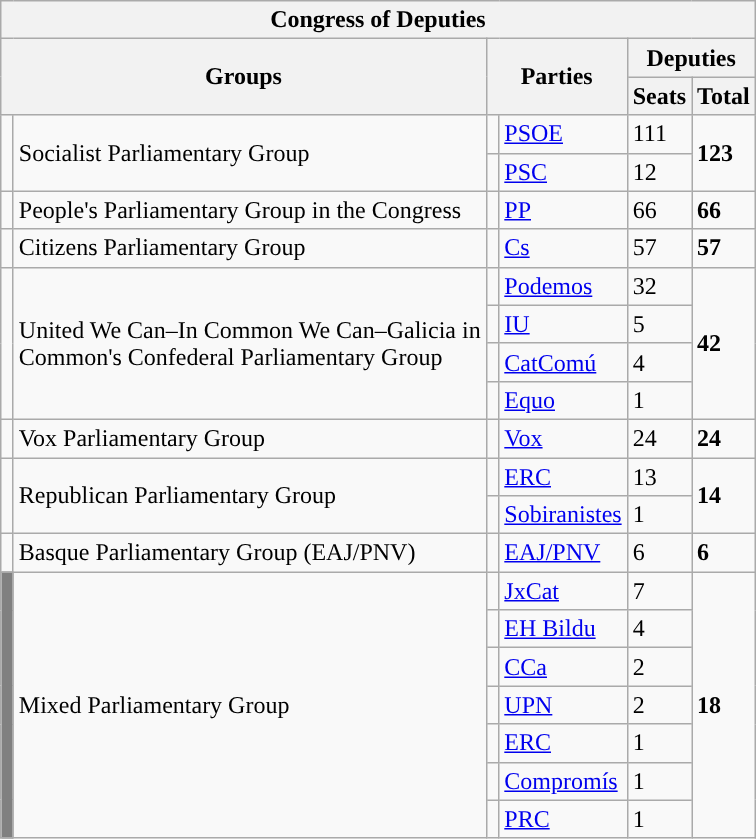<table class="wikitable" style="text-align:left;">
<tr>
<th colspan="6">Congress of Deputies</th>
</tr>
<tr>
<th rowspan="2" colspan="2">Groups</th>
<th rowspan="2" colspan="2">Parties</th>
<th colspan="2">Deputies</th>
</tr>
<tr>
<th>Seats</th>
<th>Total</th>
</tr>
<tr>
<td width="1" rowspan="2"></td>
<td rowspan="2">Socialist Parliamentary Group</td>
<td width="1" style="color:inherit;background:"></td>
<td><a href='#'>PSOE</a></td>
<td>111</td>
<td rowspan="2"><strong>123</strong></td>
</tr>
<tr>
<td style="color:inherit;background:"></td>
<td><a href='#'>PSC</a></td>
<td>12</td>
</tr>
<tr>
<td style="color:inherit;background:"></td>
<td>People's Parliamentary Group in the Congress</td>
<td style="color:inherit;background:"></td>
<td><a href='#'>PP</a></td>
<td>66</td>
<td><strong>66</strong></td>
</tr>
<tr>
<td style="color:inherit;background:"></td>
<td>Citizens Parliamentary Group</td>
<td style="color:inherit;background:"></td>
<td><a href='#'>Cs</a></td>
<td>57</td>
<td><strong>57</strong></td>
</tr>
<tr>
<td rowspan="4" style="color:inherit;background:"></td>
<td rowspan="4">United We Can–In Common We Can–Galicia in<br>Common's Confederal Parliamentary Group</td>
<td style="color:inherit;background:"></td>
<td><a href='#'>Podemos</a></td>
<td>32</td>
<td rowspan="4"><strong>42</strong></td>
</tr>
<tr>
<td style="color:inherit;background:"></td>
<td><a href='#'>IU</a></td>
<td>5</td>
</tr>
<tr>
<td style="color:inherit;background:"></td>
<td><a href='#'>CatComú</a></td>
<td>4</td>
</tr>
<tr>
<td style="color:inherit;background:"></td>
<td><a href='#'>Equo</a></td>
<td>1</td>
</tr>
<tr>
<td style="color:inherit;background:"></td>
<td>Vox Parliamentary Group</td>
<td style="color:inherit;background:"></td>
<td><a href='#'>Vox</a></td>
<td>24</td>
<td><strong>24</strong></td>
</tr>
<tr>
<td rowspan="2" style="color:inherit;background:"></td>
<td rowspan="2">Republican Parliamentary Group</td>
<td style="color:inherit;background:"></td>
<td><a href='#'>ERC</a></td>
<td>13</td>
<td rowspan="2"><strong>14</strong></td>
</tr>
<tr>
<td style="color:inherit;background:"></td>
<td><a href='#'>Sobiranistes</a></td>
<td>1</td>
</tr>
<tr>
<td style="color:inherit;background:"></td>
<td>Basque Parliamentary Group (EAJ/PNV)</td>
<td style="color:inherit;background:"></td>
<td><a href='#'>EAJ/PNV</a></td>
<td>6</td>
<td><strong>6</strong></td>
</tr>
<tr>
<td rowspan="7" bgcolor="gray"></td>
<td rowspan="7">Mixed Parliamentary Group</td>
<td style="color:inherit;background:"></td>
<td><a href='#'>JxCat</a></td>
<td>7</td>
<td rowspan="7"><strong>18</strong></td>
</tr>
<tr>
<td style="color:inherit;background:"></td>
<td><a href='#'>EH Bildu</a></td>
<td>4</td>
</tr>
<tr>
<td style="color:inherit;background:"></td>
<td><a href='#'>CCa</a></td>
<td>2</td>
</tr>
<tr>
<td style="color:inherit;background:"></td>
<td><a href='#'>UPN</a></td>
<td>2</td>
</tr>
<tr>
<td style="color:inherit;background:"></td>
<td><a href='#'>ERC</a></td>
<td>1</td>
</tr>
<tr>
<td style="color:inherit;background:"></td>
<td><a href='#'>Compromís</a></td>
<td>1</td>
</tr>
<tr>
<td style="color:inherit;background:"></td>
<td><a href='#'>PRC</a></td>
<td>1</td>
</tr>
</table>
